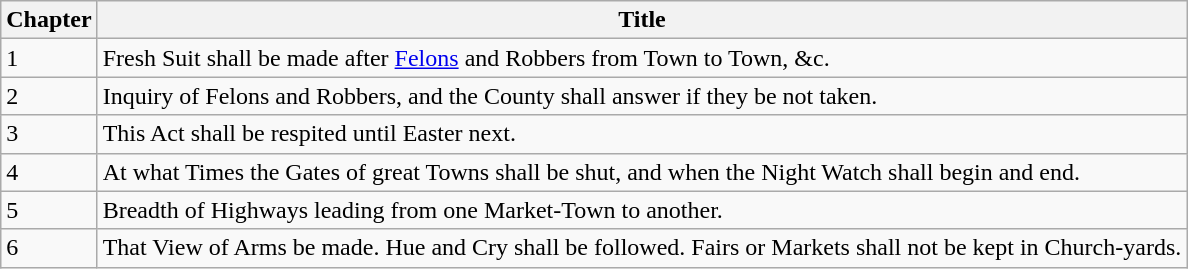<table class="wikitable">
<tr>
<th>Chapter</th>
<th>Title</th>
</tr>
<tr>
<td>1</td>
<td>Fresh Suit shall be made after <a href='#'>Felons</a> and Robbers from Town to Town, &c.</td>
</tr>
<tr>
<td>2</td>
<td>Inquiry of Felons and Robbers, and the County shall answer if they be not taken.</td>
</tr>
<tr>
<td>3</td>
<td>This Act shall be respited until Easter next.</td>
</tr>
<tr>
<td>4</td>
<td>At what Times the Gates of great Towns shall be shut, and when the Night Watch shall begin and end.</td>
</tr>
<tr>
<td>5</td>
<td>Breadth of Highways leading from one Market-Town to another.</td>
</tr>
<tr>
<td>6</td>
<td>That View of Arms be made. Hue and Cry shall be followed. Fairs or Markets shall not be kept in Church-yards.</td>
</tr>
</table>
